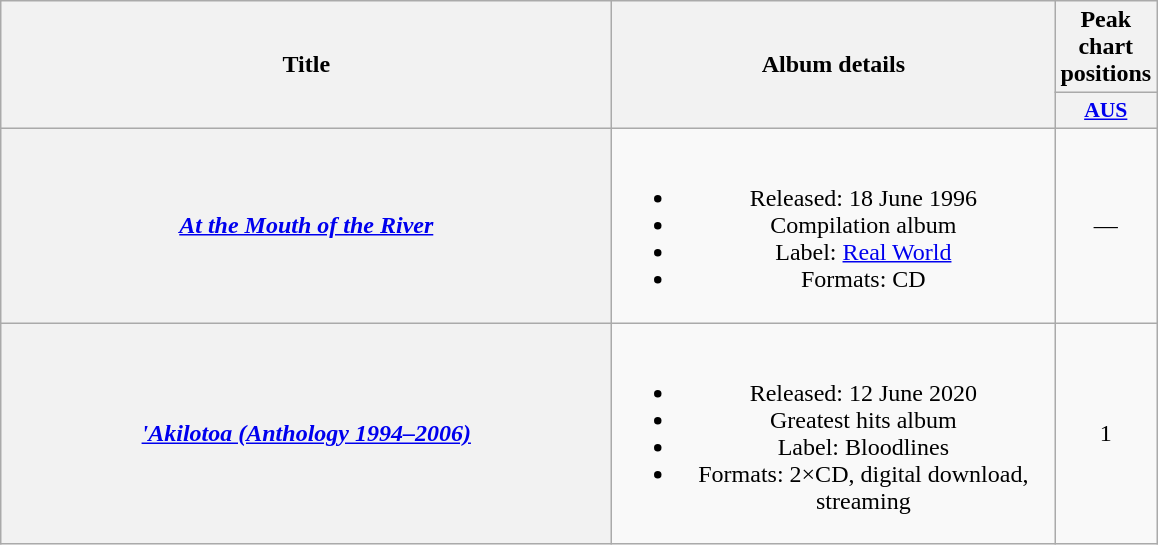<table class="wikitable plainrowheaders" style="text-align:center;">
<tr>
<th scope="col" rowspan="2" style="width:25em;">Title</th>
<th scope="col" rowspan="2" style="width:18em;">Album details</th>
<th colspan="1">Peak chart positions</th>
</tr>
<tr>
<th scope="col" style="width:3em; font-size:90%"><a href='#'>AUS</a><br></th>
</tr>
<tr>
<th scope="row"><em><a href='#'>At the Mouth of the River</a></em></th>
<td><br><ul><li>Released: 18 June 1996</li><li>Compilation album</li><li>Label: <a href='#'>Real World</a></li><li>Formats: CD</li></ul></td>
<td>—</td>
</tr>
<tr>
<th scope="row"><em><a href='#'>'Akilotoa (Anthology 1994–2006)</a></em></th>
<td><br><ul><li>Released: 12 June 2020</li><li>Greatest hits album</li><li>Label: Bloodlines</li><li>Formats: 2×CD, digital download, streaming</li></ul></td>
<td>1</td>
</tr>
</table>
